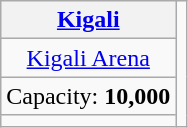<table class="wikitable" style="text-align:center;">
<tr>
<th><a href='#'>Kigali</a></th>
<td rowspan="4"><br></td>
</tr>
<tr>
<td><a href='#'>Kigali Arena</a></td>
</tr>
<tr>
<td>Capacity: <strong>10,000</strong></td>
</tr>
<tr>
<td></td>
</tr>
</table>
